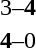<table style="text-align:center">
<tr>
<th width=223></th>
<th width=100></th>
<th width=223></th>
</tr>
<tr>
<td align=right><small><span></span></small> </td>
<td>3–<strong>4</strong></td>
<td align=left><strong></strong> <small><span></span></small></td>
</tr>
<tr>
<td align=right><small><span></span></small> <strong></strong></td>
<td><strong>4</strong>–0</td>
<td align=left> <small><span></span></small></td>
</tr>
</table>
